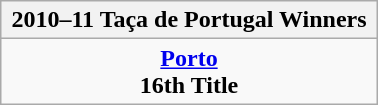<table class="wikitable" style="text-align: center; margin: 0 auto; width: 20%">
<tr>
<th>2010–11 Taça de Portugal Winners</th>
</tr>
<tr>
<td><strong><a href='#'>Porto</a></strong><br><strong>16th Title</strong></td>
</tr>
</table>
